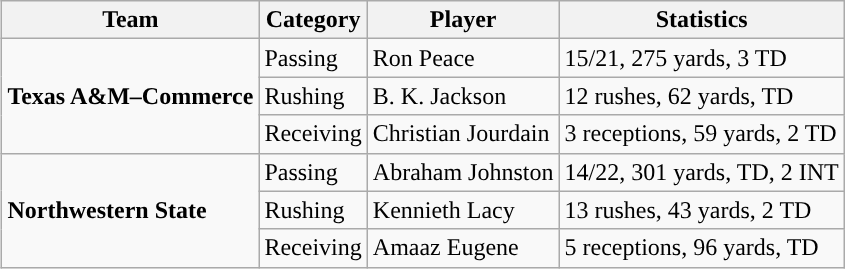<table class="wikitable" style="float: right;">
<tr>
<th>Team</th>
<th>Category</th>
<th>Player</th>
<th>Statistics</th>
</tr>
<tr>
<td rowspan=3><strong>Texas A&M–Commerce</strong></td>
<td>Passing</td>
<td>Ron Peace</td>
<td>15/21, 275 yards, 3 TD</td>
</tr>
<tr>
<td>Rushing</td>
<td>B. K. Jackson</td>
<td>12 rushes, 62 yards, TD</td>
</tr>
<tr>
<td>Receiving</td>
<td>Christian Jourdain</td>
<td>3 receptions, 59 yards, 2 TD</td>
</tr>
<tr>
<td rowspan=3><strong>Northwestern State</strong></td>
<td>Passing</td>
<td>Abraham Johnston</td>
<td>14/22, 301 yards, TD, 2 INT</td>
</tr>
<tr>
<td>Rushing</td>
<td>Kennieth Lacy</td>
<td>13 rushes, 43 yards, 2 TD</td>
</tr>
<tr>
<td>Receiving</td>
<td>Amaaz Eugene</td>
<td>5 receptions, 96 yards, TD</td>
</tr>
</table>
